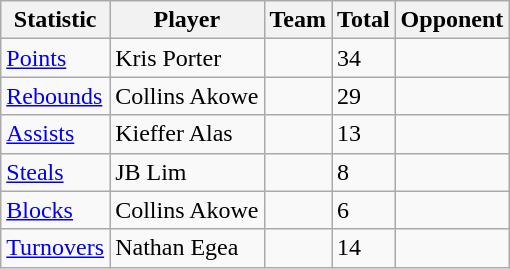<table class="wikitable">
<tr>
<th>Statistic</th>
<th>Player</th>
<th>Team</th>
<th>Total</th>
<th>Opponent</th>
</tr>
<tr>
<td><a href='#'>Points</a></td>
<td> Kris Porter</td>
<td></td>
<td>34</td>
<td></td>
</tr>
<tr>
<td><a href='#'>Rebounds</a></td>
<td> Collins Akowe</td>
<td></td>
<td>29</td>
<td></td>
</tr>
<tr>
<td><a href='#'>Assists</a></td>
<td> Kieffer Alas</td>
<td></td>
<td>13</td>
<td></td>
</tr>
<tr>
<td><a href='#'>Steals</a></td>
<td> JB Lim</td>
<td></td>
<td>8</td>
<td></td>
</tr>
<tr>
<td><a href='#'>Blocks</a></td>
<td> Collins Akowe</td>
<td></td>
<td>6</td>
<td></td>
</tr>
<tr>
<td><a href='#'>Turnovers</a></td>
<td> Nathan Egea</td>
<td></td>
<td>14</td>
<td></td>
</tr>
</table>
